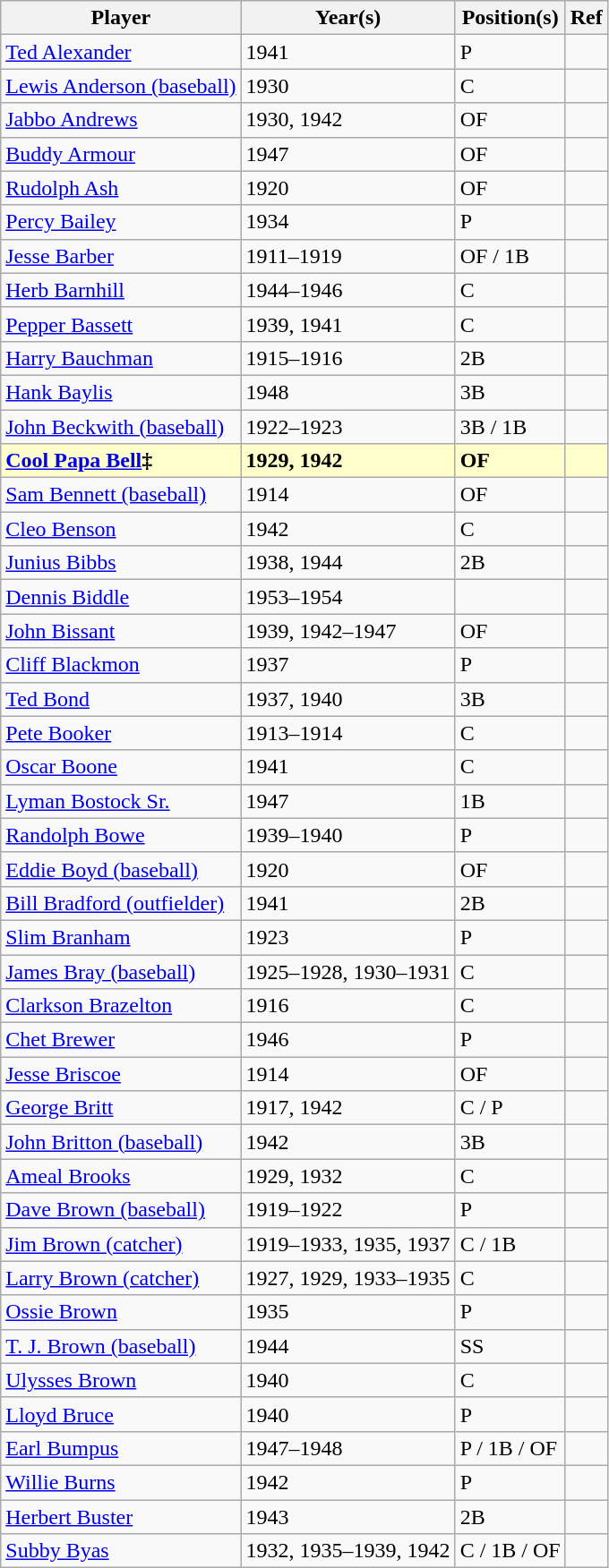<table class="wikitable">
<tr>
<th>Player</th>
<th>Year(s)</th>
<th>Position(s)</th>
<th>Ref</th>
</tr>
<tr>
<td><a href='#'>Ted Alexander</a></td>
<td>1941</td>
<td>P</td>
<td></td>
</tr>
<tr>
<td><a href='#'>Lewis Anderson (baseball)</a></td>
<td>1930</td>
<td>C</td>
<td></td>
</tr>
<tr>
<td><a href='#'>Jabbo Andrews</a></td>
<td>1930, 1942</td>
<td>OF</td>
<td></td>
</tr>
<tr>
<td><a href='#'>Buddy Armour</a></td>
<td>1947</td>
<td>OF</td>
<td></td>
</tr>
<tr>
<td><a href='#'>Rudolph Ash</a></td>
<td>1920</td>
<td>OF</td>
<td></td>
</tr>
<tr>
<td><a href='#'>Percy Bailey</a></td>
<td>1934</td>
<td>P</td>
<td></td>
</tr>
<tr>
<td><a href='#'>Jesse Barber</a></td>
<td>1911–1919</td>
<td>OF / 1B</td>
<td></td>
</tr>
<tr>
<td><a href='#'>Herb Barnhill</a></td>
<td>1944–1946</td>
<td>C</td>
<td></td>
</tr>
<tr>
<td><a href='#'>Pepper Bassett</a></td>
<td>1939, 1941</td>
<td>C</td>
<td></td>
</tr>
<tr>
<td><a href='#'>Harry Bauchman</a></td>
<td>1915–1916</td>
<td>2B</td>
<td></td>
</tr>
<tr>
<td><a href='#'>Hank Baylis</a></td>
<td>1948</td>
<td>3B</td>
<td></td>
</tr>
<tr>
<td><a href='#'>John Beckwith (baseball)</a></td>
<td>1922–1923</td>
<td>3B / 1B</td>
<td></td>
</tr>
<tr style="background:#FFFFCC;">
<td><strong><a href='#'>Cool Papa Bell</a>‡</strong></td>
<td><strong>1929, 1942</strong></td>
<td><strong>OF</strong></td>
<td><strong></strong></td>
</tr>
<tr>
<td><a href='#'>Sam Bennett (baseball)</a></td>
<td>1914</td>
<td>OF</td>
<td></td>
</tr>
<tr>
<td><a href='#'>Cleo Benson</a></td>
<td>1942</td>
<td>C</td>
<td></td>
</tr>
<tr>
<td><a href='#'>Junius Bibbs</a></td>
<td>1938, 1944</td>
<td>2B</td>
<td></td>
</tr>
<tr>
<td><a href='#'>Dennis Biddle</a></td>
<td>1953–1954</td>
<td></td>
<td></td>
</tr>
<tr>
<td><a href='#'>John Bissant</a></td>
<td>1939, 1942–1947</td>
<td>OF</td>
<td></td>
</tr>
<tr>
<td><a href='#'>Cliff Blackmon</a></td>
<td>1937</td>
<td>P</td>
<td></td>
</tr>
<tr>
<td><a href='#'>Ted Bond</a></td>
<td>1937, 1940</td>
<td>3B</td>
<td></td>
</tr>
<tr>
<td><a href='#'>Pete Booker</a></td>
<td>1913–1914</td>
<td>C</td>
<td></td>
</tr>
<tr>
<td><a href='#'>Oscar Boone</a></td>
<td>1941</td>
<td>C</td>
<td></td>
</tr>
<tr>
<td><a href='#'>Lyman Bostock Sr.</a></td>
<td>1947</td>
<td>1B</td>
<td></td>
</tr>
<tr>
<td><a href='#'>Randolph Bowe</a></td>
<td>1939–1940</td>
<td>P</td>
<td></td>
</tr>
<tr>
<td><a href='#'>Eddie Boyd (baseball)</a></td>
<td>1920</td>
<td>OF</td>
<td></td>
</tr>
<tr>
<td><a href='#'>Bill Bradford (outfielder)</a></td>
<td>1941</td>
<td>2B</td>
<td></td>
</tr>
<tr>
<td><a href='#'>Slim Branham</a></td>
<td>1923</td>
<td>P</td>
<td></td>
</tr>
<tr>
<td><a href='#'>James Bray (baseball)</a></td>
<td>1925–1928, 1930–1931</td>
<td>C</td>
<td></td>
</tr>
<tr>
<td><a href='#'>Clarkson Brazelton</a></td>
<td>1916</td>
<td>C</td>
<td></td>
</tr>
<tr>
<td><a href='#'>Chet Brewer</a></td>
<td>1946</td>
<td>P</td>
<td></td>
</tr>
<tr>
<td><a href='#'>Jesse Briscoe</a></td>
<td>1914</td>
<td>OF</td>
<td></td>
</tr>
<tr>
<td><a href='#'>George Britt</a></td>
<td>1917, 1942</td>
<td>C / P</td>
<td></td>
</tr>
<tr>
<td><a href='#'>John Britton (baseball)</a></td>
<td>1942</td>
<td>3B</td>
<td></td>
</tr>
<tr>
<td><a href='#'>Ameal Brooks</a></td>
<td>1929, 1932</td>
<td>C</td>
<td></td>
</tr>
<tr>
<td><a href='#'>Dave Brown (baseball)</a></td>
<td>1919–1922</td>
<td>P</td>
<td></td>
</tr>
<tr>
<td><a href='#'>Jim Brown (catcher)</a></td>
<td>1919–1933, 1935, 1937</td>
<td>C / 1B</td>
<td></td>
</tr>
<tr>
<td><a href='#'>Larry Brown (catcher)</a></td>
<td>1927, 1929, 1933–1935</td>
<td>C</td>
<td></td>
</tr>
<tr>
<td><a href='#'>Ossie Brown</a></td>
<td>1935</td>
<td>P</td>
<td></td>
</tr>
<tr>
<td><a href='#'>T. J. Brown (baseball)</a></td>
<td>1944</td>
<td>SS</td>
<td></td>
</tr>
<tr>
<td><a href='#'>Ulysses Brown</a></td>
<td>1940</td>
<td>C</td>
<td></td>
</tr>
<tr>
<td><a href='#'>Lloyd Bruce</a></td>
<td>1940</td>
<td>P</td>
<td></td>
</tr>
<tr>
<td><a href='#'>Earl Bumpus</a></td>
<td>1947–1948</td>
<td>P / 1B / OF</td>
<td></td>
</tr>
<tr>
<td><a href='#'>Willie Burns</a></td>
<td>1942</td>
<td>P</td>
<td></td>
</tr>
<tr>
<td><a href='#'>Herbert Buster</a></td>
<td>1943</td>
<td>2B</td>
<td></td>
</tr>
<tr>
<td><a href='#'>Subby Byas</a></td>
<td>1932, 1935–1939, 1942</td>
<td>C / 1B / OF</td>
<td></td>
</tr>
</table>
